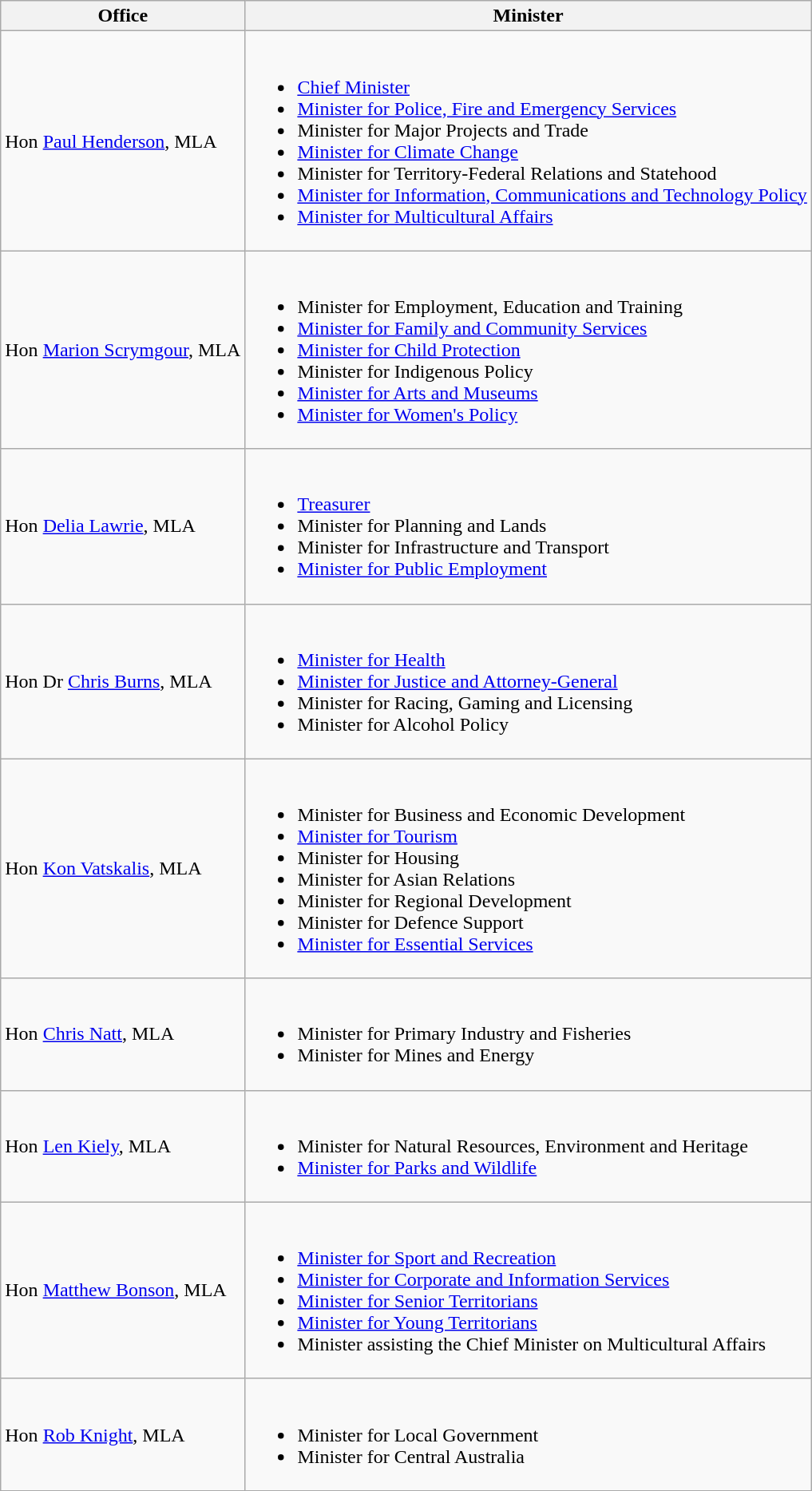<table class="wikitable">
<tr>
<th>Office</th>
<th>Minister</th>
</tr>
<tr>
<td>Hon <a href='#'>Paul Henderson</a>, MLA</td>
<td><br><ul><li><a href='#'>Chief Minister</a></li><li><a href='#'>Minister for Police, Fire and Emergency Services</a></li><li>Minister for Major Projects and Trade</li><li><a href='#'>Minister for Climate Change</a></li><li>Minister for Territory-Federal Relations and Statehood</li><li><a href='#'>Minister for Information, Communications and Technology Policy</a></li><li><a href='#'>Minister for Multicultural Affairs</a></li></ul></td>
</tr>
<tr>
<td>Hon <a href='#'>Marion Scrymgour</a>, MLA</td>
<td><br><ul><li>Minister for Employment, Education and Training</li><li><a href='#'>Minister for Family and Community Services</a></li><li><a href='#'>Minister for Child Protection</a></li><li>Minister for Indigenous Policy</li><li><a href='#'>Minister for Arts and Museums</a></li><li><a href='#'>Minister for Women's Policy</a></li></ul></td>
</tr>
<tr>
<td>Hon <a href='#'>Delia Lawrie</a>, MLA</td>
<td><br><ul><li><a href='#'>Treasurer</a></li><li>Minister for Planning and Lands</li><li>Minister for Infrastructure and Transport</li><li><a href='#'>Minister for Public Employment</a></li></ul></td>
</tr>
<tr>
<td>Hon Dr <a href='#'>Chris Burns</a>, MLA</td>
<td><br><ul><li><a href='#'>Minister for Health</a></li><li><a href='#'>Minister for Justice and Attorney-General</a></li><li>Minister for Racing, Gaming and Licensing</li><li>Minister for Alcohol Policy</li></ul></td>
</tr>
<tr>
<td>Hon <a href='#'>Kon Vatskalis</a>, MLA</td>
<td><br><ul><li>Minister for Business and Economic Development</li><li><a href='#'>Minister for Tourism</a></li><li>Minister for Housing</li><li>Minister for Asian Relations</li><li>Minister for Regional Development</li><li>Minister for Defence Support</li><li><a href='#'>Minister for Essential Services</a></li></ul></td>
</tr>
<tr>
<td>Hon <a href='#'>Chris Natt</a>, MLA</td>
<td><br><ul><li>Minister for Primary Industry and Fisheries</li><li>Minister for Mines and Energy</li></ul></td>
</tr>
<tr>
<td>Hon <a href='#'>Len Kiely</a>, MLA</td>
<td><br><ul><li>Minister for Natural Resources, Environment and Heritage</li><li><a href='#'>Minister for Parks and Wildlife</a></li></ul></td>
</tr>
<tr>
<td>Hon <a href='#'>Matthew Bonson</a>, MLA</td>
<td><br><ul><li><a href='#'>Minister for Sport and Recreation</a></li><li><a href='#'>Minister for Corporate and Information Services</a></li><li><a href='#'>Minister for Senior Territorians</a></li><li><a href='#'>Minister for Young Territorians</a></li><li>Minister assisting the Chief Minister on Multicultural Affairs</li></ul></td>
</tr>
<tr>
<td>Hon <a href='#'>Rob Knight</a>, MLA</td>
<td><br><ul><li>Minister for Local Government</li><li>Minister for Central Australia</li></ul></td>
</tr>
<tr>
</tr>
</table>
